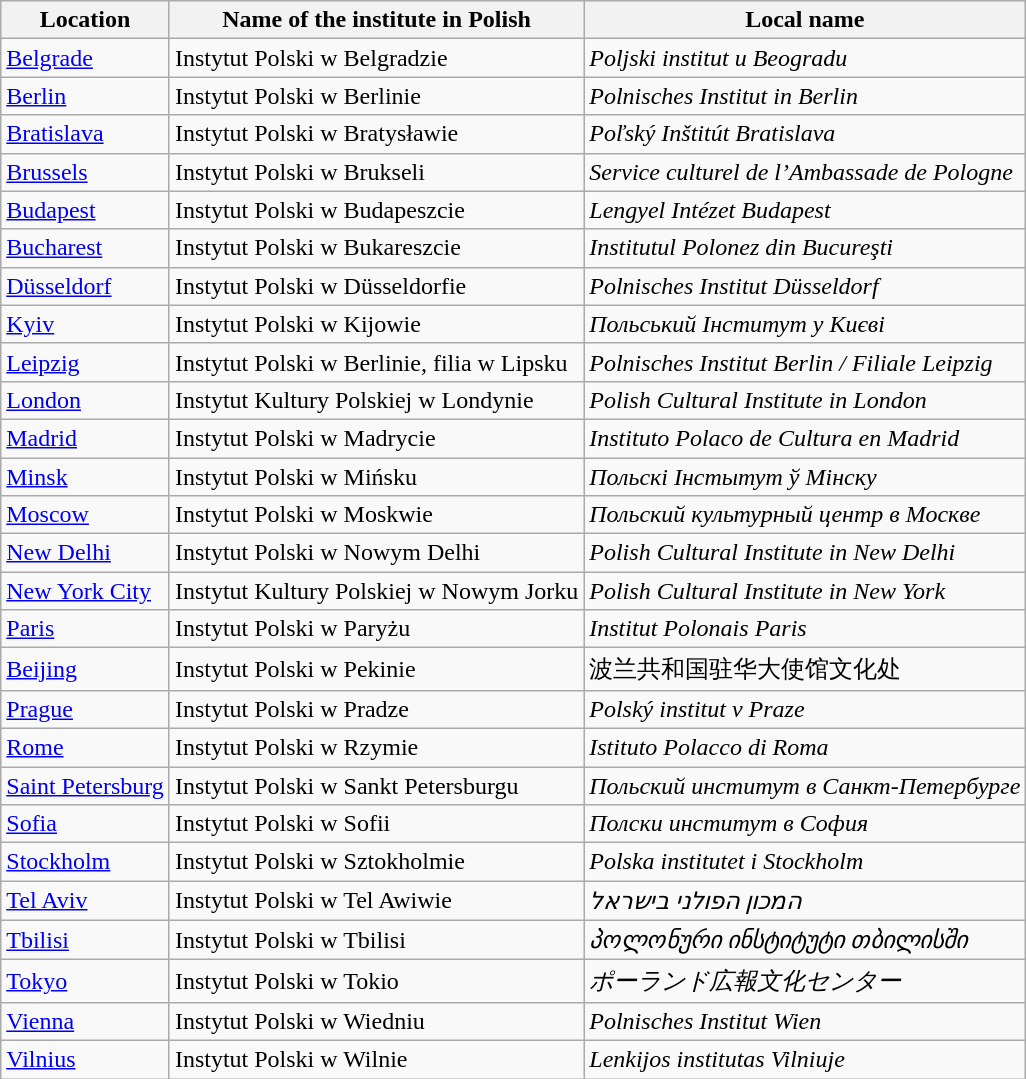<table class="wikitable">
<tr>
<th>Location</th>
<th>Name of the institute in Polish</th>
<th>Local name</th>
</tr>
<tr>
<td> <a href='#'>Belgrade</a></td>
<td>Instytut Polski w Belgradzie</td>
<td><em>Poljski institut u Beogradu</em></td>
</tr>
<tr>
<td> <a href='#'>Berlin</a></td>
<td>Instytut Polski w Berlinie</td>
<td><em>Polnisches Institut in Berlin</em></td>
</tr>
<tr>
<td> <a href='#'>Bratislava</a></td>
<td>Instytut Polski w Bratysławie</td>
<td><em>Poľský Inštitút Bratislava</em></td>
</tr>
<tr>
<td> <a href='#'>Brussels</a></td>
<td>Instytut Polski w Brukseli</td>
<td><em>Service culturel de l’Ambassade de Pologne</em></td>
</tr>
<tr>
<td> <a href='#'>Budapest</a></td>
<td>Instytut Polski w Budapeszcie</td>
<td><em>Lengyel Intézet Budapest</em></td>
</tr>
<tr>
<td> <a href='#'>Bucharest</a></td>
<td>Instytut Polski w Bukareszcie</td>
<td><em>Institutul Polonez din Bucureşti</em></td>
</tr>
<tr>
<td> <a href='#'>Düsseldorf</a></td>
<td>Instytut Polski w Düsseldorfie</td>
<td><em>Polnisches Institut Düsseldorf</em></td>
</tr>
<tr>
<td> <a href='#'>Kyiv</a></td>
<td>Instytut Polski w Kijowie</td>
<td><em>Польський Інститут у Києві</em></td>
</tr>
<tr>
<td> <a href='#'>Leipzig</a></td>
<td>Instytut Polski w Berlinie, filia w Lipsku</td>
<td><em>Polnisches Institut Berlin / Filiale Leipzig</em></td>
</tr>
<tr>
<td> <a href='#'>London</a></td>
<td>Instytut Kultury Polskiej w Londynie</td>
<td><em>Polish Cultural Institute in London</em></td>
</tr>
<tr>
<td> <a href='#'>Madrid</a></td>
<td>Instytut Polski w Madrycie</td>
<td><em>Instituto Polaco de Cultura en Madrid</em></td>
</tr>
<tr>
<td> <a href='#'>Minsk</a></td>
<td>Instytut Polski w Mińsku</td>
<td><em>Польскі Інстытут ў Мінску</em></td>
</tr>
<tr>
<td> <a href='#'>Moscow</a></td>
<td>Instytut Polski w Moskwie</td>
<td><em>Польский культурный центр в Москве</em></td>
</tr>
<tr>
<td> <a href='#'>New Delhi</a></td>
<td>Instytut Polski w Nowym Delhi</td>
<td><em>Polish Cultural Institute in New Delhi</em></td>
</tr>
<tr>
<td> <a href='#'>New York City</a></td>
<td>Instytut Kultury Polskiej w Nowym Jorku</td>
<td><em>Polish Cultural Institute in New York</em></td>
</tr>
<tr>
<td> <a href='#'>Paris</a></td>
<td>Instytut Polski w Paryżu</td>
<td><em>Institut Polonais Paris</em></td>
</tr>
<tr>
<td> <a href='#'>Beijing</a></td>
<td>Instytut Polski w Pekinie</td>
<td>波兰共和国驻华大使馆文化处</td>
</tr>
<tr>
<td> <a href='#'>Prague</a></td>
<td>Instytut Polski w Pradze</td>
<td><em>Polský institut v Praze</em></td>
</tr>
<tr>
<td> <a href='#'>Rome</a></td>
<td>Instytut Polski w Rzymie</td>
<td><em>Istituto Polacco di Roma</em></td>
</tr>
<tr>
<td> <a href='#'>Saint Petersburg</a></td>
<td>Instytut Polski w Sankt Petersburgu</td>
<td><em>Польский институт в Санкт-Петербурге</em></td>
</tr>
<tr>
<td> <a href='#'>Sofia</a></td>
<td>Instytut Polski w Sofii</td>
<td><em>Полски институт в София</em></td>
</tr>
<tr>
<td> <a href='#'>Stockholm</a></td>
<td>Instytut Polski w Sztokholmie</td>
<td><em>Polska institutet i Stockholm</em></td>
</tr>
<tr>
<td> <a href='#'>Tel Aviv</a></td>
<td>Instytut Polski w Tel Awiwie</td>
<td><em>המכון הפולני בישראל</em></td>
</tr>
<tr>
<td> <a href='#'>Tbilisi</a></td>
<td>Instytut Polski w Tbilisi</td>
<td><em>პოლონური ინსტიტუტი თბილისში</em></td>
</tr>
<tr>
<td> <a href='#'>Tokyo</a></td>
<td>Instytut Polski w Tokio</td>
<td><em>ポーランド広報文化センター</em></td>
</tr>
<tr>
<td> <a href='#'>Vienna</a></td>
<td>Instytut Polski w Wiedniu</td>
<td><em>Polnisches Institut Wien</em></td>
</tr>
<tr>
<td> <a href='#'>Vilnius</a></td>
<td>Instytut Polski w Wilnie</td>
<td><em>Lenkijos institutas Vilniuje</em></td>
</tr>
</table>
